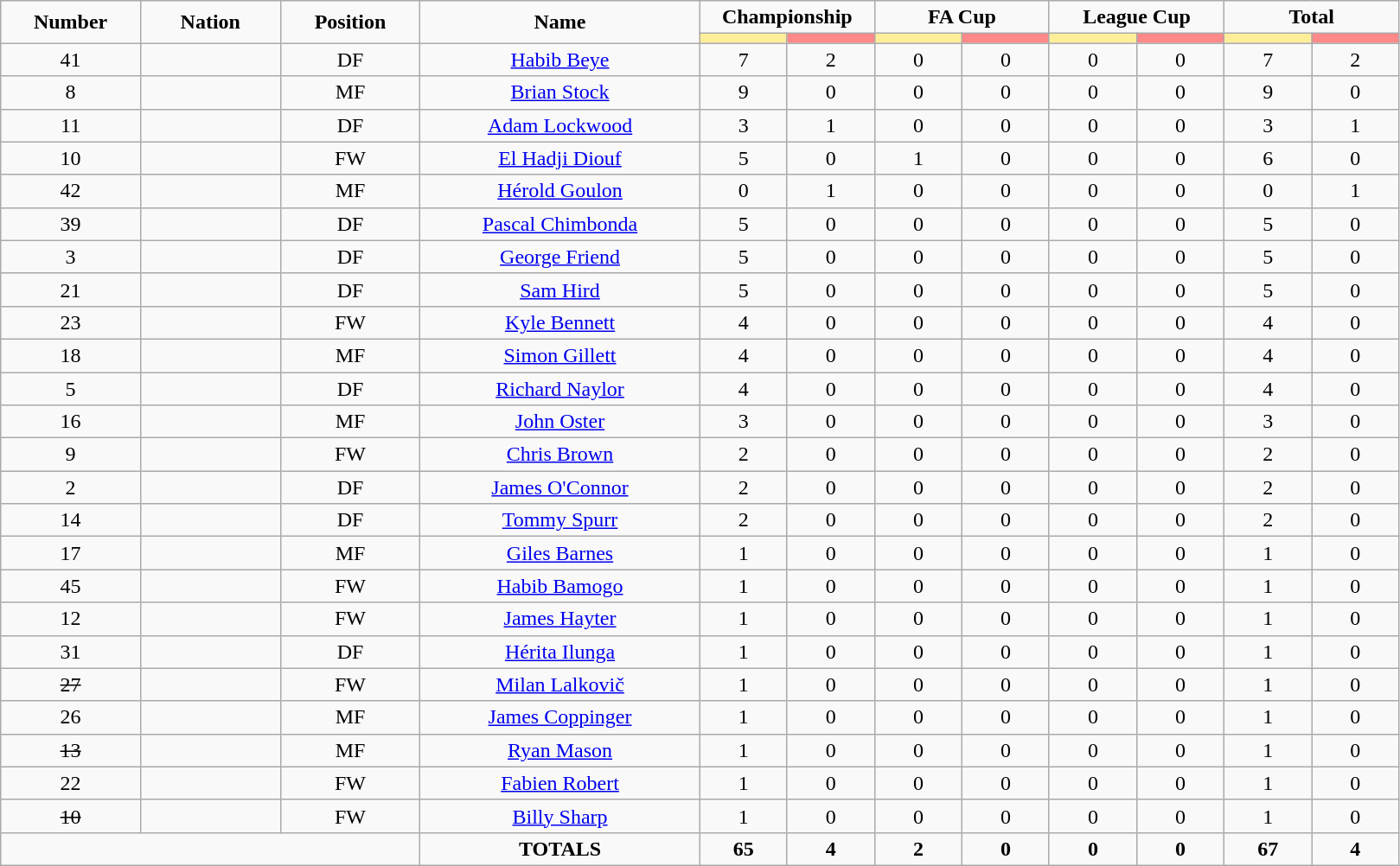<table class="wikitable" style="text-align:center;">
<tr style="text-align:center;">
<td rowspan="2"  style="width:10%; "><strong>Number</strong></td>
<td rowspan="2"  style="width:10%; "><strong>Nation</strong></td>
<td rowspan="2"  style="width:10%; "><strong>Position</strong></td>
<td rowspan="2"  style="width:20%; "><strong>Name</strong></td>
<td colspan="2"><strong>Championship</strong></td>
<td colspan="2"><strong>FA Cup</strong></td>
<td colspan="2"><strong>League Cup</strong></td>
<td colspan="2"><strong>Total</strong></td>
</tr>
<tr>
<th style="width:60px; background:#fe9;"></th>
<th style="width:60px; background:#ff8888;"></th>
<th style="width:60px; background:#fe9;"></th>
<th style="width:60px; background:#ff8888;"></th>
<th style="width:60px; background:#fe9;"></th>
<th style="width:60px; background:#ff8888;"></th>
<th style="width:60px; background:#fe9;"></th>
<th style="width:60px; background:#ff8888;"></th>
</tr>
<tr>
<td>41</td>
<td></td>
<td>DF</td>
<td><a href='#'>Habib Beye</a></td>
<td>7</td>
<td>2</td>
<td>0</td>
<td>0</td>
<td>0</td>
<td>0</td>
<td>7</td>
<td>2</td>
</tr>
<tr>
<td>8</td>
<td></td>
<td>MF</td>
<td><a href='#'>Brian Stock</a></td>
<td>9</td>
<td>0</td>
<td>0</td>
<td>0</td>
<td>0</td>
<td>0</td>
<td>9</td>
<td>0</td>
</tr>
<tr>
<td>11</td>
<td></td>
<td>DF</td>
<td><a href='#'>Adam Lockwood</a></td>
<td>3</td>
<td>1</td>
<td>0</td>
<td>0</td>
<td>0</td>
<td>0</td>
<td>3</td>
<td>1</td>
</tr>
<tr>
<td>10</td>
<td></td>
<td>FW</td>
<td><a href='#'>El Hadji Diouf</a></td>
<td>5</td>
<td>0</td>
<td>1</td>
<td>0</td>
<td>0</td>
<td>0</td>
<td>6</td>
<td>0</td>
</tr>
<tr>
<td>42</td>
<td></td>
<td>MF</td>
<td><a href='#'>Hérold Goulon</a></td>
<td>0</td>
<td>1</td>
<td>0</td>
<td>0</td>
<td>0</td>
<td>0</td>
<td>0</td>
<td>1</td>
</tr>
<tr>
<td>39</td>
<td></td>
<td>DF</td>
<td><a href='#'>Pascal Chimbonda</a></td>
<td>5</td>
<td>0</td>
<td>0</td>
<td>0</td>
<td>0</td>
<td>0</td>
<td>5</td>
<td>0</td>
</tr>
<tr>
<td>3</td>
<td></td>
<td>DF</td>
<td><a href='#'>George Friend</a></td>
<td>5</td>
<td>0</td>
<td>0</td>
<td>0</td>
<td>0</td>
<td>0</td>
<td>5</td>
<td>0</td>
</tr>
<tr>
<td>21</td>
<td></td>
<td>DF</td>
<td><a href='#'>Sam Hird</a></td>
<td>5</td>
<td>0</td>
<td>0</td>
<td>0</td>
<td>0</td>
<td>0</td>
<td>5</td>
<td>0</td>
</tr>
<tr>
<td>23</td>
<td></td>
<td>FW</td>
<td><a href='#'>Kyle Bennett</a></td>
<td>4</td>
<td>0</td>
<td>0</td>
<td>0</td>
<td>0</td>
<td>0</td>
<td>4</td>
<td>0</td>
</tr>
<tr>
<td>18</td>
<td></td>
<td>MF</td>
<td><a href='#'>Simon Gillett</a></td>
<td>4</td>
<td>0</td>
<td>0</td>
<td>0</td>
<td>0</td>
<td>0</td>
<td>4</td>
<td>0</td>
</tr>
<tr>
<td>5</td>
<td></td>
<td>DF</td>
<td><a href='#'>Richard Naylor</a></td>
<td>4</td>
<td>0</td>
<td>0</td>
<td>0</td>
<td>0</td>
<td>0</td>
<td>4</td>
<td>0</td>
</tr>
<tr>
<td>16</td>
<td></td>
<td>MF</td>
<td><a href='#'>John Oster</a></td>
<td>3</td>
<td>0</td>
<td>0</td>
<td>0</td>
<td>0</td>
<td>0</td>
<td>3</td>
<td>0</td>
</tr>
<tr>
<td>9</td>
<td></td>
<td>FW</td>
<td><a href='#'>Chris Brown</a></td>
<td>2</td>
<td>0</td>
<td>0</td>
<td>0</td>
<td>0</td>
<td>0</td>
<td>2</td>
<td>0</td>
</tr>
<tr>
<td>2</td>
<td></td>
<td>DF</td>
<td><a href='#'>James O'Connor</a></td>
<td>2</td>
<td>0</td>
<td>0</td>
<td>0</td>
<td>0</td>
<td>0</td>
<td>2</td>
<td>0</td>
</tr>
<tr>
<td>14</td>
<td></td>
<td>DF</td>
<td><a href='#'>Tommy Spurr</a></td>
<td>2</td>
<td>0</td>
<td>0</td>
<td>0</td>
<td>0</td>
<td>0</td>
<td>2</td>
<td>0</td>
</tr>
<tr>
<td>17</td>
<td></td>
<td>MF</td>
<td><a href='#'>Giles Barnes</a></td>
<td>1</td>
<td>0</td>
<td>0</td>
<td>0</td>
<td>0</td>
<td>0</td>
<td>1</td>
<td>0</td>
</tr>
<tr>
<td>45</td>
<td></td>
<td>FW</td>
<td><a href='#'>Habib Bamogo</a></td>
<td>1</td>
<td>0</td>
<td>0</td>
<td>0</td>
<td>0</td>
<td>0</td>
<td>1</td>
<td>0</td>
</tr>
<tr>
<td>12</td>
<td></td>
<td>FW</td>
<td><a href='#'>James Hayter</a></td>
<td>1</td>
<td>0</td>
<td>0</td>
<td>0</td>
<td>0</td>
<td>0</td>
<td>1</td>
<td>0</td>
</tr>
<tr>
<td>31</td>
<td></td>
<td>DF</td>
<td><a href='#'>Hérita Ilunga</a></td>
<td>1</td>
<td>0</td>
<td>0</td>
<td>0</td>
<td>0</td>
<td>0</td>
<td>1</td>
<td>0</td>
</tr>
<tr>
<td><s>27</s></td>
<td></td>
<td>FW</td>
<td><a href='#'>Milan Lalkovič</a></td>
<td>1</td>
<td>0</td>
<td>0</td>
<td>0</td>
<td>0</td>
<td>0</td>
<td>1</td>
<td>0</td>
</tr>
<tr>
<td>26</td>
<td></td>
<td>MF</td>
<td><a href='#'>James Coppinger</a></td>
<td>1</td>
<td>0</td>
<td>0</td>
<td>0</td>
<td>0</td>
<td>0</td>
<td>1</td>
<td>0</td>
</tr>
<tr>
<td><s>13</s></td>
<td></td>
<td>MF</td>
<td><a href='#'>Ryan Mason</a></td>
<td>1</td>
<td>0</td>
<td>0</td>
<td>0</td>
<td>0</td>
<td>0</td>
<td>1</td>
<td>0</td>
</tr>
<tr>
<td>22</td>
<td></td>
<td>FW</td>
<td><a href='#'>Fabien Robert</a></td>
<td>1</td>
<td>0</td>
<td>0</td>
<td>0</td>
<td>0</td>
<td>0</td>
<td>1</td>
<td>0</td>
</tr>
<tr>
<td><s>10</s></td>
<td></td>
<td>FW</td>
<td><a href='#'>Billy Sharp</a></td>
<td>1</td>
<td>0</td>
<td>0</td>
<td>0</td>
<td>0</td>
<td>0</td>
<td>1</td>
<td>0</td>
</tr>
<tr>
<td colspan="3"></td>
<td><strong>TOTALS</strong></td>
<td><strong>65</strong></td>
<td><strong>4</strong></td>
<td><strong>2</strong></td>
<td><strong>0</strong></td>
<td><strong>0</strong></td>
<td><strong>0</strong></td>
<td><strong>67</strong></td>
<td><strong>4</strong></td>
</tr>
</table>
